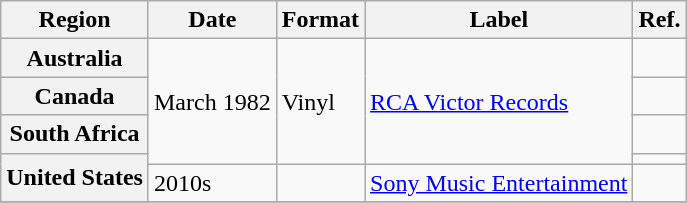<table class="wikitable plainrowheaders">
<tr>
<th scope="col">Region</th>
<th scope="col">Date</th>
<th scope="col">Format</th>
<th scope="col">Label</th>
<th scope="col">Ref.</th>
</tr>
<tr>
<th scope="row">Australia</th>
<td rowspan="4">March 1982</td>
<td rowspan="4">Vinyl</td>
<td rowspan="4"><a href='#'>RCA Victor Records</a></td>
<td></td>
</tr>
<tr>
<th scope="row">Canada</th>
<td></td>
</tr>
<tr>
<th scope="row">South Africa</th>
<td></td>
</tr>
<tr>
<th scope="row" rowspan="2">United States</th>
<td></td>
</tr>
<tr>
<td>2010s</td>
<td></td>
<td><a href='#'>Sony Music Entertainment</a></td>
<td></td>
</tr>
<tr>
</tr>
</table>
